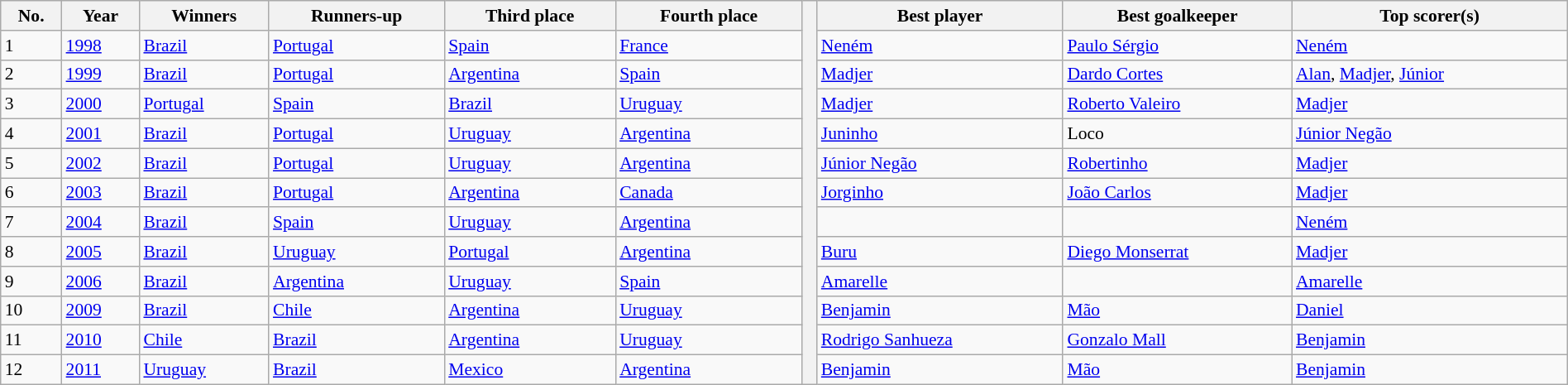<table class="wikitable" style="font-size:90%; width: 100%; text-align: left;">
<tr>
<th>No.</th>
<th>Year</th>
<th>Winners</th>
<th>Runners-up</th>
<th>Third place</th>
<th>Fourth place</th>
<th rowspan=13></th>
<th>Best player</th>
<th>Best goalkeeper</th>
<th>Top scorer(s)</th>
</tr>
<tr>
<td>1</td>
<td><a href='#'>1998</a></td>
<td> <a href='#'>Brazil</a></td>
<td> <a href='#'>Portugal</a></td>
<td> <a href='#'>Spain</a></td>
<td> <a href='#'>France</a></td>
<td> <a href='#'>Neném</a></td>
<td> <a href='#'>Paulo Sérgio</a></td>
<td> <a href='#'>Neném</a></td>
</tr>
<tr>
<td>2</td>
<td><a href='#'>1999</a></td>
<td> <a href='#'>Brazil</a></td>
<td> <a href='#'>Portugal</a></td>
<td> <a href='#'>Argentina</a></td>
<td> <a href='#'>Spain</a></td>
<td> <a href='#'>Madjer</a></td>
<td> <a href='#'>Dardo Cortes</a></td>
<td> <a href='#'>Alan</a>,  <a href='#'>Madjer</a>,  <a href='#'>Júnior</a></td>
</tr>
<tr>
<td>3</td>
<td><a href='#'>2000</a></td>
<td> <a href='#'>Portugal</a></td>
<td> <a href='#'>Spain</a></td>
<td> <a href='#'>Brazil</a></td>
<td> <a href='#'>Uruguay</a></td>
<td> <a href='#'>Madjer</a></td>
<td> <a href='#'>Roberto Valeiro</a></td>
<td> <a href='#'>Madjer</a></td>
</tr>
<tr>
<td>4</td>
<td><a href='#'>2001</a></td>
<td> <a href='#'>Brazil</a></td>
<td> <a href='#'>Portugal</a></td>
<td> <a href='#'>Uruguay</a></td>
<td> <a href='#'>Argentina</a></td>
<td> <a href='#'>Juninho</a></td>
<td> Loco</td>
<td> <a href='#'>Júnior Negão</a></td>
</tr>
<tr>
<td>5</td>
<td><a href='#'>2002</a></td>
<td> <a href='#'>Brazil</a></td>
<td> <a href='#'>Portugal</a></td>
<td> <a href='#'>Uruguay</a></td>
<td> <a href='#'>Argentina</a></td>
<td> <a href='#'>Júnior Negão</a></td>
<td> <a href='#'>Robertinho</a></td>
<td> <a href='#'>Madjer</a></td>
</tr>
<tr>
<td>6</td>
<td><a href='#'>2003</a></td>
<td> <a href='#'>Brazil</a></td>
<td> <a href='#'>Portugal</a></td>
<td> <a href='#'>Argentina</a></td>
<td> <a href='#'>Canada</a></td>
<td> <a href='#'>Jorginho</a></td>
<td> <a href='#'>João Carlos</a></td>
<td> <a href='#'>Madjer</a></td>
</tr>
<tr>
<td>7</td>
<td><a href='#'>2004</a></td>
<td> <a href='#'>Brazil</a></td>
<td> <a href='#'>Spain</a></td>
<td> <a href='#'>Uruguay</a></td>
<td> <a href='#'>Argentina</a></td>
<td></td>
<td></td>
<td> <a href='#'>Neném</a></td>
</tr>
<tr>
<td>8</td>
<td><a href='#'>2005</a></td>
<td> <a href='#'>Brazil</a></td>
<td> <a href='#'>Uruguay</a></td>
<td> <a href='#'>Portugal</a></td>
<td> <a href='#'>Argentina</a></td>
<td> <a href='#'>Buru</a></td>
<td> <a href='#'>Diego Monserrat</a></td>
<td> <a href='#'>Madjer</a></td>
</tr>
<tr>
<td>9</td>
<td><a href='#'>2006</a></td>
<td> <a href='#'>Brazil</a></td>
<td> <a href='#'>Argentina</a></td>
<td> <a href='#'>Uruguay</a></td>
<td> <a href='#'>Spain</a></td>
<td> <a href='#'>Amarelle</a></td>
<td></td>
<td> <a href='#'>Amarelle</a></td>
</tr>
<tr>
<td>10</td>
<td><a href='#'>2009</a></td>
<td> <a href='#'>Brazil</a></td>
<td> <a href='#'>Chile</a></td>
<td> <a href='#'>Argentina</a></td>
<td> <a href='#'>Uruguay</a></td>
<td> <a href='#'>Benjamin</a></td>
<td> <a href='#'>Mão</a></td>
<td> <a href='#'>Daniel</a></td>
</tr>
<tr>
<td>11</td>
<td><a href='#'>2010</a></td>
<td> <a href='#'>Chile</a></td>
<td> <a href='#'>Brazil</a></td>
<td> <a href='#'>Argentina</a></td>
<td> <a href='#'>Uruguay</a></td>
<td> <a href='#'>Rodrigo Sanhueza</a></td>
<td> <a href='#'>Gonzalo Mall</a></td>
<td> <a href='#'>Benjamin</a></td>
</tr>
<tr>
<td>12</td>
<td><a href='#'>2011</a></td>
<td> <a href='#'>Uruguay</a></td>
<td> <a href='#'>Brazil</a></td>
<td> <a href='#'>Mexico</a></td>
<td> <a href='#'>Argentina</a></td>
<td> <a href='#'>Benjamin</a></td>
<td> <a href='#'>Mão</a></td>
<td> <a href='#'>Benjamin</a></td>
</tr>
</table>
